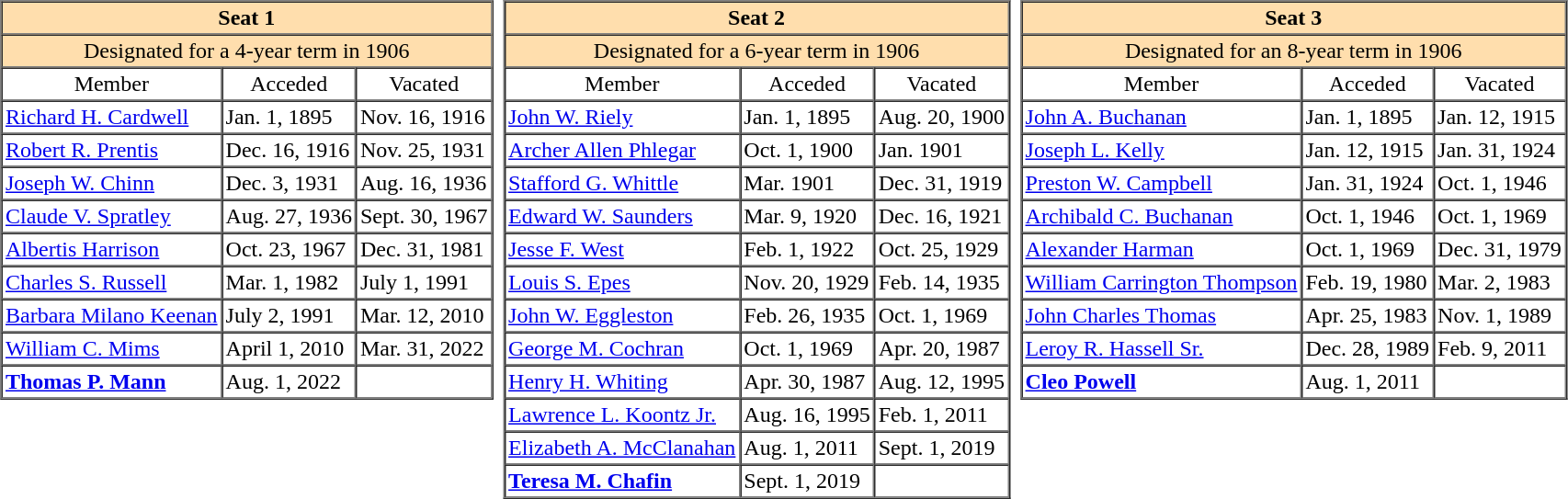<table cellspacing="5">
<tr>
<td valign="top"><br><table border=1 cellspacing=0 cellpadding=2>
<tr>
<th colspan="3" align=center style="background:#ffdead;" width="200">Seat 1</th>
</tr>
<tr>
<td colspan="3" align=center style="background:#ffdead;">Designated for a 4-year term in 1906</td>
</tr>
<tr>
<td align=center>Member</td>
<td align=center>Acceded</td>
<td align=center>Vacated</td>
</tr>
<tr>
<td><a href='#'>Richard H. Cardwell</a></td>
<td>Jan. 1, 1895</td>
<td>Nov. 16, 1916</td>
</tr>
<tr>
<td><a href='#'>Robert R. Prentis</a></td>
<td>Dec. 16, 1916</td>
<td>Nov. 25, 1931</td>
</tr>
<tr>
<td><a href='#'>Joseph W. Chinn</a></td>
<td>Dec. 3, 1931</td>
<td>Aug. 16, 1936</td>
</tr>
<tr>
<td><a href='#'>Claude V. Spratley</a></td>
<td>Aug. 27, 1936</td>
<td>Sept. 30, 1967</td>
</tr>
<tr>
<td><a href='#'>Albertis Harrison</a></td>
<td>Oct. 23, 1967</td>
<td>Dec. 31, 1981</td>
</tr>
<tr>
<td><a href='#'>Charles S. Russell</a></td>
<td>Mar. 1, 1982</td>
<td>July 1, 1991</td>
</tr>
<tr>
<td><a href='#'>Barbara Milano Keenan</a></td>
<td>July 2, 1991</td>
<td>Mar. 12, 2010</td>
</tr>
<tr>
<td><a href='#'>William C. Mims</a></td>
<td>April 1, 2010</td>
<td>Mar. 31, 2022</td>
</tr>
<tr>
<td><strong><a href='#'>Thomas P. Mann</a></strong></td>
<td>Aug. 1, 2022</td>
<td></td>
</tr>
</table>
</td>
<td valign="top"><br><table border=1 cellspacing=0 cellpadding=2>
<tr>
<th colspan="3" align=center style="background:#ffdead;" width="200">Seat 2</th>
</tr>
<tr>
<td colspan="3" align=center style="background:#ffdead;">Designated for a 6-year term in 1906</td>
</tr>
<tr>
<td align=center>Member</td>
<td align=center>Acceded</td>
<td align=center>Vacated</td>
</tr>
<tr>
<td><a href='#'>John W. Riely</a></td>
<td>Jan. 1, 1895</td>
<td>Aug. 20, 1900</td>
</tr>
<tr>
<td><a href='#'>Archer Allen Phlegar</a></td>
<td>Oct. 1, 1900</td>
<td>Jan. 1901</td>
</tr>
<tr>
<td><a href='#'>Stafford G. Whittle</a></td>
<td>Mar. 1901</td>
<td>Dec. 31, 1919</td>
</tr>
<tr>
<td><a href='#'>Edward W. Saunders</a></td>
<td>Mar. 9, 1920</td>
<td>Dec. 16, 1921</td>
</tr>
<tr>
<td><a href='#'>Jesse F. West</a></td>
<td>Feb. 1, 1922</td>
<td>Oct. 25, 1929</td>
</tr>
<tr>
<td><a href='#'>Louis S. Epes</a></td>
<td>Nov. 20, 1929</td>
<td>Feb. 14, 1935</td>
</tr>
<tr>
<td><a href='#'>John W. Eggleston</a></td>
<td>Feb. 26, 1935</td>
<td>Oct. 1, 1969</td>
</tr>
<tr>
<td><a href='#'>George M. Cochran</a></td>
<td>Oct. 1, 1969</td>
<td>Apr. 20, 1987</td>
</tr>
<tr>
<td><a href='#'>Henry H. Whiting</a></td>
<td>Apr. 30, 1987</td>
<td>Aug. 12, 1995</td>
</tr>
<tr>
<td><a href='#'>Lawrence L. Koontz Jr.</a></td>
<td>Aug. 16, 1995</td>
<td>Feb. 1, 2011</td>
</tr>
<tr>
<td><a href='#'>Elizabeth A. McClanahan</a></td>
<td>Aug. 1, 2011</td>
<td>Sept. 1, 2019</td>
</tr>
<tr>
<td><strong><a href='#'>Teresa M. Chafin</a></strong></td>
<td>Sept. 1, 2019</td>
<td></td>
</tr>
</table>
</td>
<td valign="top"><br><table border=1 cellspacing=0 cellpadding=2>
<tr>
<th colspan="3" align=center style="background:#ffdead;" width="200">Seat 3</th>
</tr>
<tr>
<td colspan="3" align=center style="background:#ffdead;">Designated for an 8-year term in 1906</td>
</tr>
<tr>
<td align=center>Member</td>
<td align=center>Acceded</td>
<td align=center>Vacated</td>
</tr>
<tr>
<td><a href='#'>John A. Buchanan</a></td>
<td>Jan. 1, 1895</td>
<td>Jan. 12, 1915</td>
</tr>
<tr>
<td><a href='#'>Joseph L. Kelly</a></td>
<td>Jan. 12, 1915</td>
<td>Jan. 31, 1924</td>
</tr>
<tr>
<td><a href='#'>Preston W. Campbell</a></td>
<td>Jan. 31, 1924</td>
<td>Oct. 1, 1946</td>
</tr>
<tr>
<td><a href='#'>Archibald C. Buchanan</a></td>
<td>Oct. 1, 1946</td>
<td>Oct. 1, 1969</td>
</tr>
<tr>
<td><a href='#'>Alexander Harman</a></td>
<td>Oct. 1, 1969</td>
<td>Dec. 31, 1979</td>
</tr>
<tr>
<td><a href='#'>William Carrington Thompson</a></td>
<td>Feb. 19, 1980</td>
<td>Mar. 2, 1983</td>
</tr>
<tr>
<td><a href='#'>John Charles Thomas</a></td>
<td>Apr. 25, 1983</td>
<td>Nov. 1, 1989</td>
</tr>
<tr>
<td><a href='#'>Leroy R. Hassell Sr.</a></td>
<td>Dec. 28, 1989</td>
<td>Feb. 9, 2011</td>
</tr>
<tr>
<td><strong><a href='#'>Cleo Powell</a></strong></td>
<td>Aug. 1, 2011</td>
<td></td>
</tr>
</table>
</td>
</tr>
</table>
